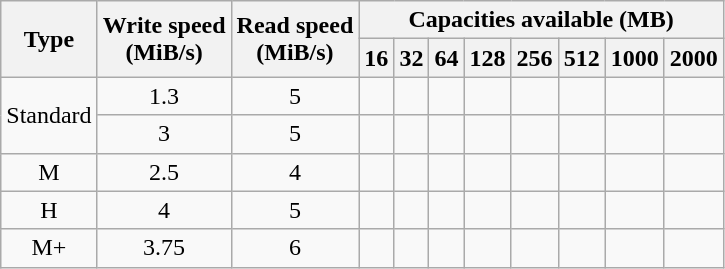<table class="wikitable" style="text-align: center">
<tr>
<th rowspan=2>Type</th>
<th rowspan=2>Write speed<br>(MiB/s)</th>
<th rowspan=2>Read speed<br>(MiB/s)</th>
<th colspan=8>Capacities available (MB)</th>
</tr>
<tr>
<th>16</th>
<th>32</th>
<th>64</th>
<th>128</th>
<th>256</th>
<th>512</th>
<th>1000</th>
<th>2000</th>
</tr>
<tr>
<td rowspan="2">Standard</td>
<td>1.3</td>
<td>5</td>
<td></td>
<td></td>
<td></td>
<td></td>
<td></td>
<td></td>
<td></td>
<td></td>
</tr>
<tr>
<td>3</td>
<td>5</td>
<td></td>
<td></td>
<td></td>
<td></td>
<td></td>
<td></td>
<td></td>
<td></td>
</tr>
<tr>
<td>M</td>
<td>2.5</td>
<td>4</td>
<td></td>
<td></td>
<td></td>
<td></td>
<td></td>
<td></td>
<td></td>
<td></td>
</tr>
<tr>
<td>H</td>
<td>4</td>
<td>5</td>
<td></td>
<td></td>
<td></td>
<td></td>
<td></td>
<td></td>
<td></td>
<td></td>
</tr>
<tr>
<td>M+</td>
<td>3.75</td>
<td>6</td>
<td></td>
<td></td>
<td></td>
<td></td>
<td></td>
<td></td>
<td></td>
<td></td>
</tr>
</table>
